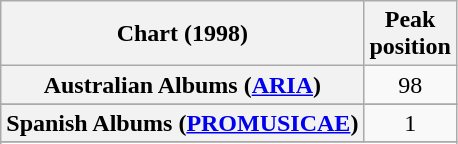<table class="wikitable sortable plainrowheaders">
<tr>
<th scope="col">Chart (1998)</th>
<th scope="col">Peak<br>position</th>
</tr>
<tr>
<th scope="row">Australian Albums (<a href='#'>ARIA</a>)</th>
<td style="text-align:center">98</td>
</tr>
<tr>
</tr>
<tr>
</tr>
<tr>
</tr>
<tr>
</tr>
<tr>
<th scope="row">Spanish Albums (<a href='#'>PROMUSICAE</a>)</th>
<td align="center">1</td>
</tr>
<tr>
</tr>
<tr>
</tr>
<tr>
</tr>
</table>
